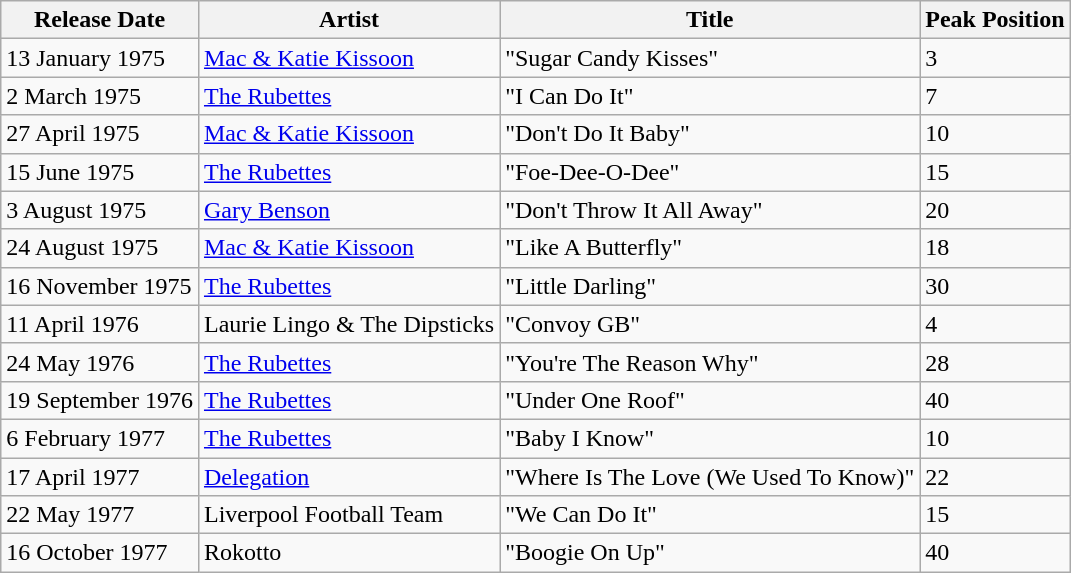<table class="wikitable">
<tr>
<th>Release Date</th>
<th>Artist</th>
<th>Title</th>
<th>Peak Position</th>
</tr>
<tr>
<td>13 January 1975</td>
<td><a href='#'>Mac & Katie Kissoon</a></td>
<td>"Sugar Candy Kisses"</td>
<td>3</td>
</tr>
<tr>
<td>2 March 1975</td>
<td><a href='#'>The Rubettes</a></td>
<td>"I Can Do It"</td>
<td>7</td>
</tr>
<tr>
<td>27 April 1975</td>
<td><a href='#'>Mac & Katie Kissoon</a></td>
<td>"Don't Do It Baby"</td>
<td>10</td>
</tr>
<tr>
<td>15 June 1975</td>
<td><a href='#'>The Rubettes</a></td>
<td>"Foe-Dee-O-Dee"</td>
<td>15</td>
</tr>
<tr>
<td>3 August 1975</td>
<td><a href='#'>Gary Benson</a></td>
<td>"Don't Throw It All Away"</td>
<td>20</td>
</tr>
<tr>
<td>24 August 1975</td>
<td><a href='#'>Mac & Katie Kissoon</a></td>
<td>"Like A Butterfly"</td>
<td>18</td>
</tr>
<tr>
<td>16 November 1975</td>
<td><a href='#'>The Rubettes</a></td>
<td>"Little Darling"</td>
<td>30</td>
</tr>
<tr>
<td>11 April 1976</td>
<td>Laurie Lingo & The Dipsticks</td>
<td>"Convoy GB"</td>
<td>4</td>
</tr>
<tr>
<td>24 May 1976</td>
<td><a href='#'>The Rubettes</a></td>
<td>"You're The Reason Why"</td>
<td>28</td>
</tr>
<tr>
<td>19 September 1976</td>
<td><a href='#'>The Rubettes</a></td>
<td>"Under One Roof"</td>
<td>40</td>
</tr>
<tr>
<td>6 February 1977</td>
<td><a href='#'>The Rubettes</a></td>
<td>"Baby I Know"</td>
<td>10</td>
</tr>
<tr>
<td>17 April 1977</td>
<td><a href='#'>Delegation</a></td>
<td>"Where Is The Love (We Used To Know)"</td>
<td>22</td>
</tr>
<tr>
<td>22 May 1977</td>
<td>Liverpool Football Team</td>
<td>"We Can Do It"</td>
<td>15</td>
</tr>
<tr>
<td>16 October 1977</td>
<td>Rokotto</td>
<td>"Boogie On Up"</td>
<td>40</td>
</tr>
</table>
